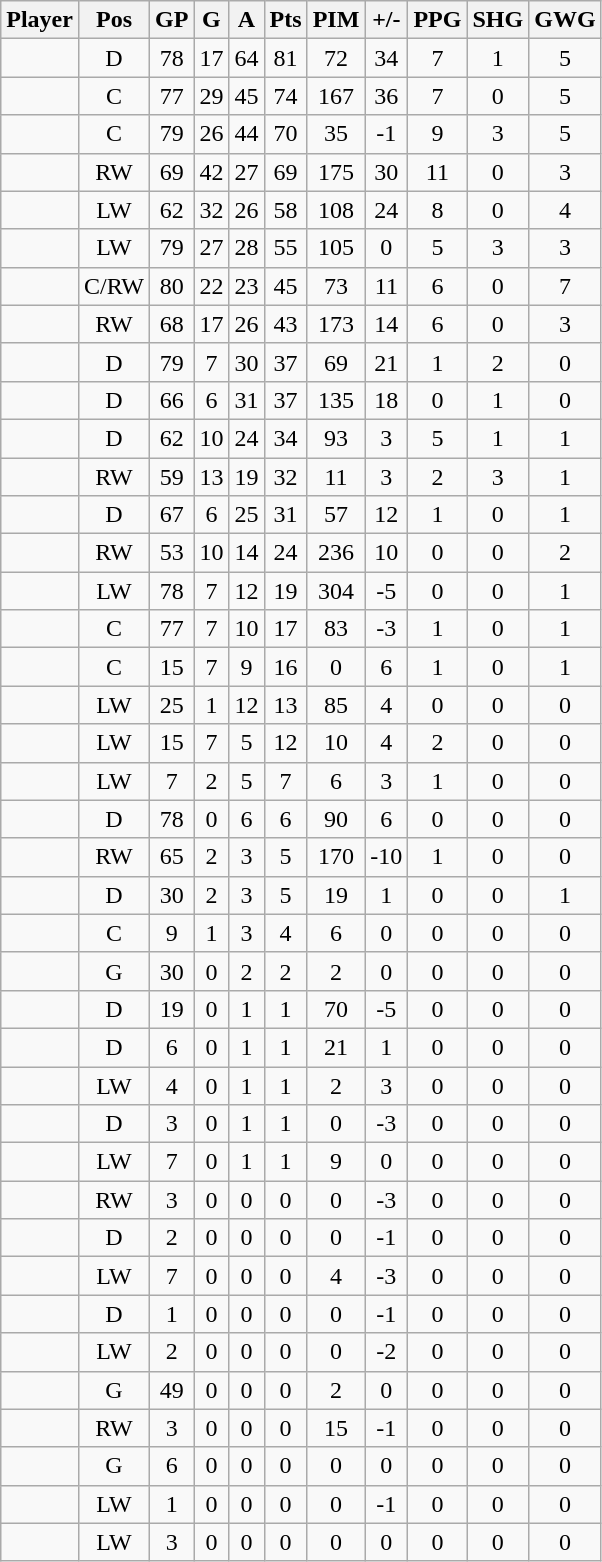<table class="wikitable sortable" style="text-align:center;">
<tr>
<th>Player</th>
<th title="Position">Pos</th>
<th title="Games played">GP</th>
<th title="Goals">G</th>
<th title="Assists">A</th>
<th title="Points">Pts</th>
<th title="Penalties in Minutes">PIM</th>
<th title="Plus/minus">+/-</th>
<th title="Power play goals">PPG</th>
<th title="Short-handed goals">SHG</th>
<th title="Game-winning goals">GWG</th>
</tr>
<tr>
<td style="text-align:left;"></td>
<td>D</td>
<td>78</td>
<td>17</td>
<td>64</td>
<td>81</td>
<td>72</td>
<td>34</td>
<td>7</td>
<td>1</td>
<td>5</td>
</tr>
<tr>
<td style="text-align:left;"></td>
<td>C</td>
<td>77</td>
<td>29</td>
<td>45</td>
<td>74</td>
<td>167</td>
<td>36</td>
<td>7</td>
<td>0</td>
<td>5</td>
</tr>
<tr>
<td style="text-align:left;"></td>
<td>C</td>
<td>79</td>
<td>26</td>
<td>44</td>
<td>70</td>
<td>35</td>
<td>-1</td>
<td>9</td>
<td>3</td>
<td>5</td>
</tr>
<tr>
<td style="text-align:left;"></td>
<td>RW</td>
<td>69</td>
<td>42</td>
<td>27</td>
<td>69</td>
<td>175</td>
<td>30</td>
<td>11</td>
<td>0</td>
<td>3</td>
</tr>
<tr>
<td style="text-align:left;"></td>
<td>LW</td>
<td>62</td>
<td>32</td>
<td>26</td>
<td>58</td>
<td>108</td>
<td>24</td>
<td>8</td>
<td>0</td>
<td>4</td>
</tr>
<tr>
<td style="text-align:left;"></td>
<td>LW</td>
<td>79</td>
<td>27</td>
<td>28</td>
<td>55</td>
<td>105</td>
<td>0</td>
<td>5</td>
<td>3</td>
<td>3</td>
</tr>
<tr>
<td style="text-align:left;"></td>
<td>C/RW</td>
<td>80</td>
<td>22</td>
<td>23</td>
<td>45</td>
<td>73</td>
<td>11</td>
<td>6</td>
<td>0</td>
<td>7</td>
</tr>
<tr>
<td style="text-align:left;"></td>
<td>RW</td>
<td>68</td>
<td>17</td>
<td>26</td>
<td>43</td>
<td>173</td>
<td>14</td>
<td>6</td>
<td>0</td>
<td>3</td>
</tr>
<tr>
<td style="text-align:left;"></td>
<td>D</td>
<td>79</td>
<td>7</td>
<td>30</td>
<td>37</td>
<td>69</td>
<td>21</td>
<td>1</td>
<td>2</td>
<td>0</td>
</tr>
<tr>
<td style="text-align:left;"></td>
<td>D</td>
<td>66</td>
<td>6</td>
<td>31</td>
<td>37</td>
<td>135</td>
<td>18</td>
<td>0</td>
<td>1</td>
<td>0</td>
</tr>
<tr>
<td style="text-align:left;"></td>
<td>D</td>
<td>62</td>
<td>10</td>
<td>24</td>
<td>34</td>
<td>93</td>
<td>3</td>
<td>5</td>
<td>1</td>
<td>1</td>
</tr>
<tr>
<td style="text-align:left;"></td>
<td>RW</td>
<td>59</td>
<td>13</td>
<td>19</td>
<td>32</td>
<td>11</td>
<td>3</td>
<td>2</td>
<td>3</td>
<td>1</td>
</tr>
<tr>
<td style="text-align:left;"></td>
<td>D</td>
<td>67</td>
<td>6</td>
<td>25</td>
<td>31</td>
<td>57</td>
<td>12</td>
<td>1</td>
<td>0</td>
<td>1</td>
</tr>
<tr>
<td style="text-align:left;"></td>
<td>RW</td>
<td>53</td>
<td>10</td>
<td>14</td>
<td>24</td>
<td>236</td>
<td>10</td>
<td>0</td>
<td>0</td>
<td>2</td>
</tr>
<tr>
<td style="text-align:left;"></td>
<td>LW</td>
<td>78</td>
<td>7</td>
<td>12</td>
<td>19</td>
<td>304</td>
<td>-5</td>
<td>0</td>
<td>0</td>
<td>1</td>
</tr>
<tr>
<td style="text-align:left;"></td>
<td>C</td>
<td>77</td>
<td>7</td>
<td>10</td>
<td>17</td>
<td>83</td>
<td>-3</td>
<td>1</td>
<td>0</td>
<td>1</td>
</tr>
<tr>
<td style="text-align:left;"></td>
<td>C</td>
<td>15</td>
<td>7</td>
<td>9</td>
<td>16</td>
<td>0</td>
<td>6</td>
<td>1</td>
<td>0</td>
<td>1</td>
</tr>
<tr>
<td style="text-align:left;"></td>
<td>LW</td>
<td>25</td>
<td>1</td>
<td>12</td>
<td>13</td>
<td>85</td>
<td>4</td>
<td>0</td>
<td>0</td>
<td>0</td>
</tr>
<tr>
<td style="text-align:left;"></td>
<td>LW</td>
<td>15</td>
<td>7</td>
<td>5</td>
<td>12</td>
<td>10</td>
<td>4</td>
<td>2</td>
<td>0</td>
<td>0</td>
</tr>
<tr>
<td style="text-align:left;"></td>
<td>LW</td>
<td>7</td>
<td>2</td>
<td>5</td>
<td>7</td>
<td>6</td>
<td>3</td>
<td>1</td>
<td>0</td>
<td>0</td>
</tr>
<tr>
<td style="text-align:left;"></td>
<td>D</td>
<td>78</td>
<td>0</td>
<td>6</td>
<td>6</td>
<td>90</td>
<td>6</td>
<td>0</td>
<td>0</td>
<td>0</td>
</tr>
<tr>
<td style="text-align:left;"></td>
<td>RW</td>
<td>65</td>
<td>2</td>
<td>3</td>
<td>5</td>
<td>170</td>
<td>-10</td>
<td>1</td>
<td>0</td>
<td>0</td>
</tr>
<tr>
<td style="text-align:left;"></td>
<td>D</td>
<td>30</td>
<td>2</td>
<td>3</td>
<td>5</td>
<td>19</td>
<td>1</td>
<td>0</td>
<td>0</td>
<td>1</td>
</tr>
<tr>
<td style="text-align:left;"></td>
<td>C</td>
<td>9</td>
<td>1</td>
<td>3</td>
<td>4</td>
<td>6</td>
<td>0</td>
<td>0</td>
<td>0</td>
<td>0</td>
</tr>
<tr>
<td style="text-align:left;"></td>
<td>G</td>
<td>30</td>
<td>0</td>
<td>2</td>
<td>2</td>
<td>2</td>
<td>0</td>
<td>0</td>
<td>0</td>
<td>0</td>
</tr>
<tr>
<td style="text-align:left;"></td>
<td>D</td>
<td>19</td>
<td>0</td>
<td>1</td>
<td>1</td>
<td>70</td>
<td>-5</td>
<td>0</td>
<td>0</td>
<td>0</td>
</tr>
<tr>
<td style="text-align:left;"></td>
<td>D</td>
<td>6</td>
<td>0</td>
<td>1</td>
<td>1</td>
<td>21</td>
<td>1</td>
<td>0</td>
<td>0</td>
<td>0</td>
</tr>
<tr>
<td style="text-align:left;"></td>
<td>LW</td>
<td>4</td>
<td>0</td>
<td>1</td>
<td>1</td>
<td>2</td>
<td>3</td>
<td>0</td>
<td>0</td>
<td>0</td>
</tr>
<tr>
<td style="text-align:left;"></td>
<td>D</td>
<td>3</td>
<td>0</td>
<td>1</td>
<td>1</td>
<td>0</td>
<td>-3</td>
<td>0</td>
<td>0</td>
<td>0</td>
</tr>
<tr>
<td style="text-align:left;"></td>
<td>LW</td>
<td>7</td>
<td>0</td>
<td>1</td>
<td>1</td>
<td>9</td>
<td>0</td>
<td>0</td>
<td>0</td>
<td>0</td>
</tr>
<tr>
<td style="text-align:left;"></td>
<td>RW</td>
<td>3</td>
<td>0</td>
<td>0</td>
<td>0</td>
<td>0</td>
<td>-3</td>
<td>0</td>
<td>0</td>
<td>0</td>
</tr>
<tr>
<td style="text-align:left;"></td>
<td>D</td>
<td>2</td>
<td>0</td>
<td>0</td>
<td>0</td>
<td>0</td>
<td>-1</td>
<td>0</td>
<td>0</td>
<td>0</td>
</tr>
<tr>
<td style="text-align:left;"></td>
<td>LW</td>
<td>7</td>
<td>0</td>
<td>0</td>
<td>0</td>
<td>4</td>
<td>-3</td>
<td>0</td>
<td>0</td>
<td>0</td>
</tr>
<tr>
<td style="text-align:left;"></td>
<td>D</td>
<td>1</td>
<td>0</td>
<td>0</td>
<td>0</td>
<td>0</td>
<td>-1</td>
<td>0</td>
<td>0</td>
<td>0</td>
</tr>
<tr>
<td style="text-align:left;"></td>
<td>LW</td>
<td>2</td>
<td>0</td>
<td>0</td>
<td>0</td>
<td>0</td>
<td>-2</td>
<td>0</td>
<td>0</td>
<td>0</td>
</tr>
<tr>
<td style="text-align:left;"></td>
<td>G</td>
<td>49</td>
<td>0</td>
<td>0</td>
<td>0</td>
<td>2</td>
<td>0</td>
<td>0</td>
<td>0</td>
<td>0</td>
</tr>
<tr>
<td style="text-align:left;"></td>
<td>RW</td>
<td>3</td>
<td>0</td>
<td>0</td>
<td>0</td>
<td>15</td>
<td>-1</td>
<td>0</td>
<td>0</td>
<td>0</td>
</tr>
<tr>
<td style="text-align:left;"></td>
<td>G</td>
<td>6</td>
<td>0</td>
<td>0</td>
<td>0</td>
<td>0</td>
<td>0</td>
<td>0</td>
<td>0</td>
<td>0</td>
</tr>
<tr>
<td style="text-align:left;"></td>
<td>LW</td>
<td>1</td>
<td>0</td>
<td>0</td>
<td>0</td>
<td>0</td>
<td>-1</td>
<td>0</td>
<td>0</td>
<td>0</td>
</tr>
<tr>
<td style="text-align:left;"></td>
<td>LW</td>
<td>3</td>
<td>0</td>
<td>0</td>
<td>0</td>
<td>0</td>
<td>0</td>
<td>0</td>
<td>0</td>
<td>0</td>
</tr>
</table>
